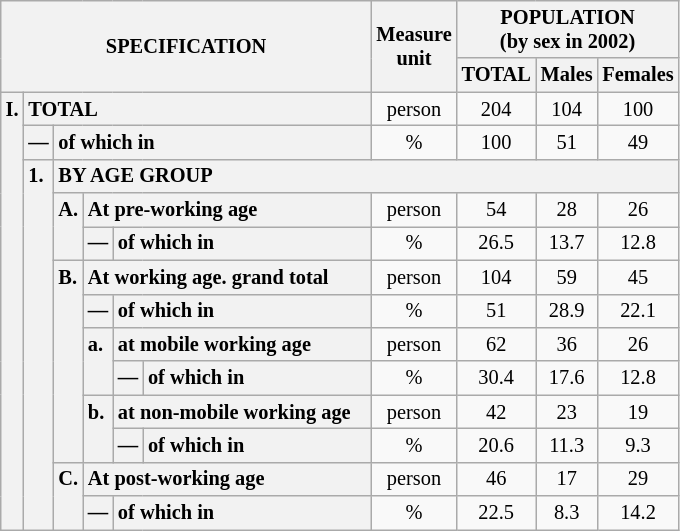<table class="wikitable" style="font-size:85%; text-align:center">
<tr>
<th rowspan="2" colspan="6">SPECIFICATION</th>
<th rowspan="2">Measure<br> unit</th>
<th colspan="3" rowspan="1">POPULATION<br> (by sex in 2002)</th>
</tr>
<tr>
<th>TOTAL</th>
<th>Males</th>
<th>Females</th>
</tr>
<tr>
<th style="text-align:left" valign="top" rowspan="13">I.</th>
<th style="text-align:left" colspan="5">TOTAL</th>
<td>person</td>
<td>204</td>
<td>104</td>
<td>100</td>
</tr>
<tr>
<th style="text-align:left" valign="top">—</th>
<th style="text-align:left" colspan="4">of which in</th>
<td>%</td>
<td>100</td>
<td>51</td>
<td>49</td>
</tr>
<tr>
<th style="text-align:left" valign="top" rowspan="11">1.</th>
<th style="text-align:left" colspan="19">BY AGE GROUP</th>
</tr>
<tr>
<th style="text-align:left" valign="top" rowspan="2">A.</th>
<th style="text-align:left" colspan="3">At pre-working age</th>
<td>person</td>
<td>54</td>
<td>28</td>
<td>26</td>
</tr>
<tr>
<th style="text-align:left" valign="top">—</th>
<th style="text-align:left" valign="top" colspan="2">of which in</th>
<td>%</td>
<td>26.5</td>
<td>13.7</td>
<td>12.8</td>
</tr>
<tr>
<th style="text-align:left" valign="top" rowspan="6">B.</th>
<th style="text-align:left" colspan="3">At working age. grand total</th>
<td>person</td>
<td>104</td>
<td>59</td>
<td>45</td>
</tr>
<tr>
<th style="text-align:left" valign="top">—</th>
<th style="text-align:left" valign="top" colspan="2">of which in</th>
<td>%</td>
<td>51</td>
<td>28.9</td>
<td>22.1</td>
</tr>
<tr>
<th style="text-align:left" valign="top" rowspan="2">a.</th>
<th style="text-align:left" colspan="2">at mobile working age</th>
<td>person</td>
<td>62</td>
<td>36</td>
<td>26</td>
</tr>
<tr>
<th style="text-align:left" valign="top">—</th>
<th style="text-align:left" valign="top" colspan="1">of which in                        </th>
<td>%</td>
<td>30.4</td>
<td>17.6</td>
<td>12.8</td>
</tr>
<tr>
<th style="text-align:left" valign="top" rowspan="2">b.</th>
<th style="text-align:left" colspan="2">at non-mobile working age</th>
<td>person</td>
<td>42</td>
<td>23</td>
<td>19</td>
</tr>
<tr>
<th style="text-align:left" valign="top">—</th>
<th style="text-align:left" valign="top" colspan="1">of which in                        </th>
<td>%</td>
<td>20.6</td>
<td>11.3</td>
<td>9.3</td>
</tr>
<tr>
<th style="text-align:left" valign="top" rowspan="2">C.</th>
<th style="text-align:left" colspan="3">At post-working age</th>
<td>person</td>
<td>46</td>
<td>17</td>
<td>29</td>
</tr>
<tr>
<th style="text-align:left" valign="top">—</th>
<th style="text-align:left" valign="top" colspan="2">of which in</th>
<td>%</td>
<td>22.5</td>
<td>8.3</td>
<td>14.2</td>
</tr>
</table>
